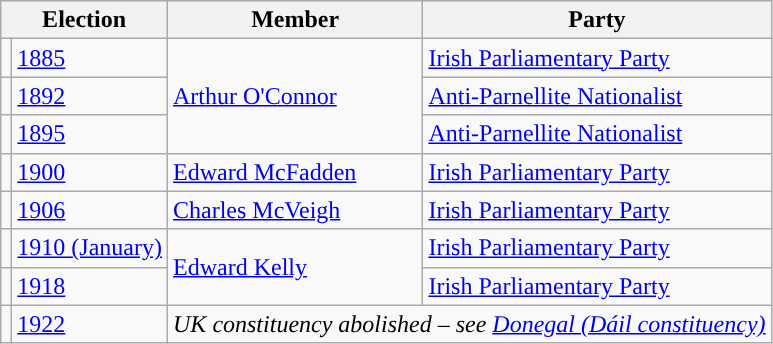<table class="wikitable">
<tr>
<th colspan="2">Election</th>
<th>Member </th>
<th>Party</th>
</tr>
<tr>
<td style="color:inherit;background-color: "></td>
<td><a href='#'>1885</a></td>
<td rowspan="3"><a href='#'>Arthur O'Connor</a></td>
<td><a href='#'>Irish Parliamentary Party</a></td>
</tr>
<tr>
<td style="color:inherit;background-color: "></td>
<td><a href='#'>1892</a></td>
<td><a href='#'>Anti-Parnellite Nationalist</a></td>
</tr>
<tr>
<td style="color:inherit;background-color: "></td>
<td><a href='#'>1895</a></td>
<td><a href='#'>Anti-Parnellite Nationalist</a></td>
</tr>
<tr>
<td style="color:inherit;background-color: "></td>
<td><a href='#'>1900</a></td>
<td><a href='#'>Edward McFadden</a></td>
<td><a href='#'>Irish Parliamentary Party</a></td>
</tr>
<tr>
<td style="color:inherit;background-color: "></td>
<td><a href='#'>1906</a></td>
<td><a href='#'>Charles McVeigh</a></td>
<td><a href='#'>Irish Parliamentary Party</a></td>
</tr>
<tr>
<td style="color:inherit;background-color: "></td>
<td><a href='#'>1910 (January)</a></td>
<td rowspan="2"><a href='#'>Edward Kelly</a></td>
<td><a href='#'>Irish Parliamentary Party</a></td>
</tr>
<tr>
<td style="color:inherit;background-color: "></td>
<td><a href='#'>1918</a></td>
<td><a href='#'>Irish Parliamentary Party</a></td>
</tr>
<tr>
<td></td>
<td><a href='#'>1922</a></td>
<td colspan="2"><em>UK constituency abolished – see <a href='#'>Donegal (Dáil constituency)</a></em></td>
</tr>
</table>
